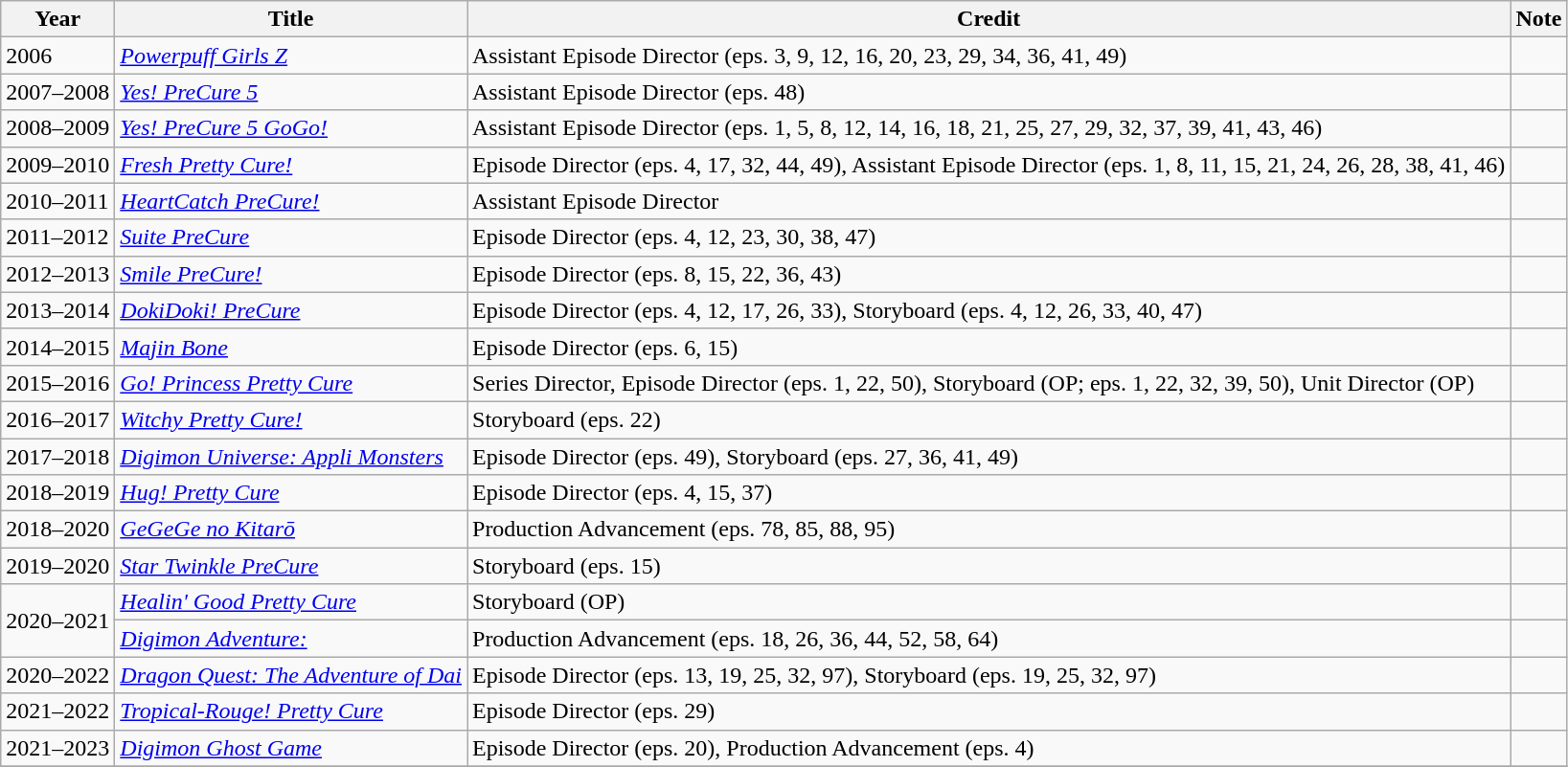<table class="wikitable">
<tr>
<th>Year</th>
<th>Title</th>
<th>Credit</th>
<th>Note</th>
</tr>
<tr>
<td>2006</td>
<td><em><a href='#'>Powerpuff Girls Z</a></em></td>
<td>Assistant Episode Director (eps. 3, 9, 12, 16, 20, 23, 29, 34, 36, 41, 49)</td>
<td></td>
</tr>
<tr>
<td>2007–2008</td>
<td><em><a href='#'>Yes! PreCure 5</a></em></td>
<td>Assistant Episode Director (eps. 48)</td>
<td></td>
</tr>
<tr>
<td>2008–2009</td>
<td><em><a href='#'>Yes! PreCure 5 GoGo!</a></em></td>
<td>Assistant Episode Director (eps. 1, 5, 8, 12, 14, 16, 18, 21, 25, 27, 29, 32, 37, 39, 41, 43, 46)</td>
<td></td>
</tr>
<tr>
<td>2009–2010</td>
<td><em><a href='#'>Fresh Pretty Cure!</a></em></td>
<td>Episode Director (eps. 4, 17, 32, 44, 49), Assistant Episode Director (eps. 1, 8, 11, 15, 21, 24, 26, 28, 38, 41, 46)</td>
<td></td>
</tr>
<tr>
<td>2010–2011</td>
<td><em><a href='#'>HeartCatch PreCure!</a></em></td>
<td>Assistant Episode Director</td>
<td></td>
</tr>
<tr>
<td>2011–2012</td>
<td><em><a href='#'>Suite PreCure</a></em></td>
<td>Episode Director (eps. 4, 12, 23, 30, 38, 47)</td>
<td></td>
</tr>
<tr>
<td>2012–2013</td>
<td><em><a href='#'>Smile PreCure!</a></em></td>
<td>Episode Director (eps. 8, 15, 22, 36, 43)</td>
<td></td>
</tr>
<tr>
<td>2013–2014</td>
<td><em><a href='#'>DokiDoki! PreCure</a></em></td>
<td>Episode Director (eps. 4, 12, 17, 26, 33), Storyboard (eps. 4, 12, 26, 33, 40, 47)</td>
<td></td>
</tr>
<tr>
<td>2014–2015</td>
<td><em><a href='#'>Majin Bone</a></em></td>
<td>Episode Director (eps. 6, 15)</td>
<td></td>
</tr>
<tr>
<td>2015–2016</td>
<td><em><a href='#'>Go! Princess Pretty Cure</a></em></td>
<td>Series Director, Episode Director (eps. 1, 22, 50), Storyboard (OP; eps. 1, 22, 32, 39, 50), Unit Director (OP)</td>
<td></td>
</tr>
<tr>
<td>2016–2017</td>
<td><em><a href='#'>Witchy Pretty Cure!</a></em></td>
<td>Storyboard (eps. 22)</td>
<td></td>
</tr>
<tr>
<td>2017–2018</td>
<td><em><a href='#'>Digimon Universe: Appli Monsters</a></em></td>
<td>Episode Director (eps. 49), Storyboard (eps. 27, 36, 41, 49)</td>
<td></td>
</tr>
<tr>
<td>2018–2019</td>
<td><em><a href='#'>Hug! Pretty Cure</a></em></td>
<td>Episode Director (eps. 4, 15, 37)</td>
<td></td>
</tr>
<tr>
<td>2018–2020</td>
<td><em><a href='#'>GeGeGe no Kitarō</a></em></td>
<td>Production Advancement (eps. 78, 85, 88, 95)</td>
<td></td>
</tr>
<tr>
<td>2019–2020</td>
<td><em><a href='#'>Star Twinkle PreCure</a></em></td>
<td>Storyboard (eps. 15)</td>
<td></td>
</tr>
<tr>
<td rowspan="2">2020–2021</td>
<td><em><a href='#'>Healin' Good Pretty Cure</a></em></td>
<td>Storyboard (OP)</td>
<td></td>
</tr>
<tr>
<td><em><a href='#'>Digimon Adventure:</a></em></td>
<td>Production Advancement (eps. 18, 26, 36, 44, 52, 58, 64)</td>
<td></td>
</tr>
<tr>
<td>2020–2022</td>
<td><em><a href='#'>Dragon Quest: The Adventure of Dai</a></em></td>
<td>Episode Director (eps. 13, 19, 25, 32, 97), Storyboard (eps. 19, 25, 32, 97)</td>
<td></td>
</tr>
<tr>
<td>2021–2022</td>
<td><em><a href='#'>Tropical-Rouge! Pretty Cure</a></em></td>
<td>Episode Director (eps. 29)</td>
<td></td>
</tr>
<tr>
<td>2021–2023</td>
<td><em><a href='#'>Digimon Ghost Game</a></em></td>
<td>Episode Director (eps. 20), Production Advancement (eps. 4)</td>
<td></td>
</tr>
<tr>
</tr>
</table>
